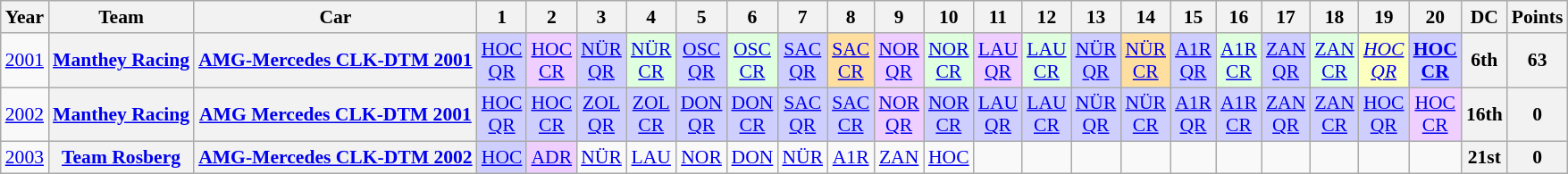<table class="wikitable" border="1" style="text-align:center; font-size:90%;">
<tr>
<th>Year</th>
<th>Team</th>
<th>Car</th>
<th>1</th>
<th>2</th>
<th>3</th>
<th>4</th>
<th>5</th>
<th>6</th>
<th>7</th>
<th>8</th>
<th>9</th>
<th>10</th>
<th>11</th>
<th>12</th>
<th>13</th>
<th>14</th>
<th>15</th>
<th>16</th>
<th>17</th>
<th>18</th>
<th>19</th>
<th>20</th>
<th>DC</th>
<th>Points</th>
</tr>
<tr>
<td><a href='#'>2001</a></td>
<th><a href='#'>Manthey Racing</a></th>
<th><a href='#'>AMG-Mercedes CLK-DTM 2001</a></th>
<td style="background:#CFCFFF;"><a href='#'>HOC<br>QR</a><br></td>
<td style="background:#EFCFFF;"><a href='#'>HOC<br>CR</a><br></td>
<td style="background:#CFCFFF;"><a href='#'>NÜR<br>QR</a><br></td>
<td style="background:#DFFFDF;"><a href='#'>NÜR<br>CR</a><br></td>
<td style="background:#CFCFFF;"><a href='#'>OSC<br>QR</a><br></td>
<td style="background:#DFFFDF;"><a href='#'>OSC<br>CR</a><br></td>
<td style="background:#CFCFFF;"><a href='#'>SAC<br>QR</a><br></td>
<td style="background:#FFDF9F;"><a href='#'>SAC<br>CR</a><br></td>
<td style="background:#EFCFFF;"><a href='#'>NOR<br>QR</a><br></td>
<td style="background:#DFFFDF;"><a href='#'>NOR<br>CR</a><br></td>
<td style="background:#EFCFFF;"><a href='#'>LAU<br>QR</a><br></td>
<td style="background:#DFFFDF;"><a href='#'>LAU<br>CR</a><br></td>
<td style="background:#CFCFFF;"><a href='#'>NÜR<br>QR</a><br></td>
<td style="background:#FFDF9F;"><a href='#'>NÜR<br>CR</a><br></td>
<td style="background:#CFCFFF;"><a href='#'>A1R<br>QR</a><br></td>
<td style="background:#DFFFDF;"><a href='#'>A1R<br>CR</a><br></td>
<td style="background:#CFCFFF;"><a href='#'>ZAN<br>QR</a><br></td>
<td style="background:#DFFFDF;"><a href='#'>ZAN<br>CR</a><br></td>
<td style="background:#FBFFBF;"><em><a href='#'>HOC<br>QR</a></em><br></td>
<td style="background:#CFCFFF;"><strong><a href='#'>HOC<br>CR</a></strong><br></td>
<th>6th</th>
<th>63</th>
</tr>
<tr>
<td><a href='#'>2002</a></td>
<th><a href='#'>Manthey Racing</a></th>
<th><a href='#'>AMG Mercedes CLK-DTM 2001</a></th>
<td style="background:#CFCFFF;"><a href='#'>HOC<br>QR</a><br></td>
<td style="background:#CFCFFF;"><a href='#'>HOC<br>CR</a><br></td>
<td style="background:#CFCFFF;"><a href='#'>ZOL<br>QR</a><br></td>
<td style="background:#CFCFFF;"><a href='#'>ZOL<br>CR</a><br></td>
<td style="background:#CFCFFF;"><a href='#'>DON<br>QR</a><br></td>
<td style="background:#CFCFFF;"><a href='#'>DON<br>CR</a><br></td>
<td style="background:#CFCFFF;"><a href='#'>SAC<br>QR</a><br></td>
<td style="background:#CFCFFF;"><a href='#'>SAC<br>CR</a><br></td>
<td style="background:#EFCFFF;"><a href='#'>NOR<br>QR</a><br></td>
<td style="background:#CFCFFF;"><a href='#'>NOR<br>CR</a><br></td>
<td style="background:#CFCFFF;"><a href='#'>LAU<br>QR</a><br></td>
<td style="background:#CFCFFF;"><a href='#'>LAU<br>CR</a><br></td>
<td style="background:#CFCFFF;"><a href='#'>NÜR<br>QR</a><br></td>
<td style="background:#CFCFFF;"><a href='#'>NÜR<br>CR</a><br></td>
<td style="background:#CFCFFF;"><a href='#'>A1R<br>QR</a><br></td>
<td style="background:#CFCFFF;"><a href='#'>A1R<br>CR</a><br></td>
<td style="background:#CFCFFF;"><a href='#'>ZAN<br>QR</a><br></td>
<td style="background:#CFCFFF;"><a href='#'>ZAN<br>CR</a><br></td>
<td style="background:#CFCFFF;"><a href='#'>HOC<br>QR</a><br></td>
<td style="background:#EFCFFF;"><a href='#'>HOC<br>CR</a><br></td>
<th>16th</th>
<th>0</th>
</tr>
<tr>
<td><a href='#'>2003</a></td>
<th><a href='#'>Team Rosberg</a></th>
<th><a href='#'>AMG-Mercedes CLK-DTM 2002</a></th>
<td style="background:#CFCFFF;"><a href='#'>HOC</a><br></td>
<td style="background:#EFCFFF;"><a href='#'>ADR</a><br></td>
<td><a href='#'>NÜR</a></td>
<td><a href='#'>LAU</a></td>
<td><a href='#'>NOR</a></td>
<td><a href='#'>DON</a></td>
<td><a href='#'>NÜR</a></td>
<td><a href='#'>A1R</a></td>
<td><a href='#'>ZAN</a></td>
<td><a href='#'>HOC</a></td>
<td></td>
<td></td>
<td></td>
<td></td>
<td></td>
<td></td>
<td></td>
<td></td>
<td></td>
<td></td>
<th>21st</th>
<th>0</th>
</tr>
</table>
